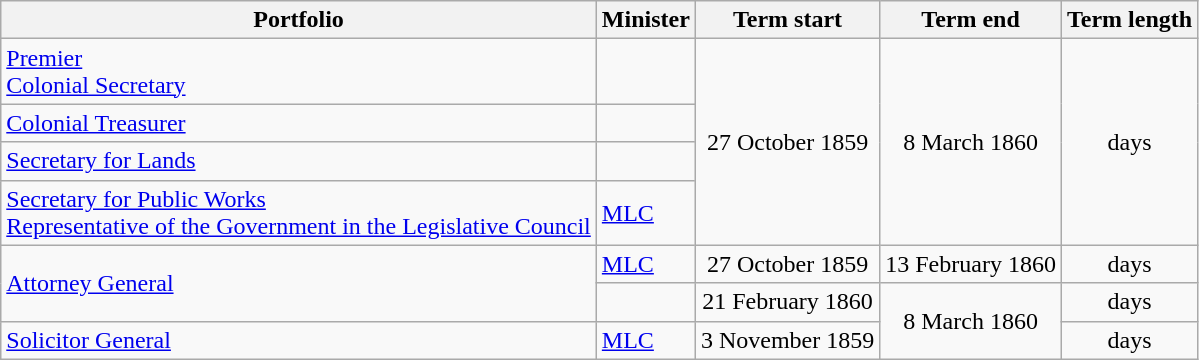<table class="wikitable sortable">
<tr>
<th>Portfolio</th>
<th>Minister</th>
<th>Term start</th>
<th>Term end</th>
<th>Term length</th>
</tr>
<tr>
<td><a href='#'>Premier</a><br><a href='#'>Colonial Secretary</a><br></td>
<td></td>
<td rowspan="4" align="center">27 October 1859</td>
<td rowspan="4" align="center">8 March 1860</td>
<td rowspan="4" align="center"> days</td>
</tr>
<tr>
<td><a href='#'>Colonial Treasurer</a></td>
<td></td>
</tr>
<tr>
<td><a href='#'>Secretary for Lands</a></td>
<td></td>
</tr>
<tr>
<td><a href='#'>Secretary for Public Works</a><br><a href='#'>Representative of the Government in the Legislative Council</a></td>
<td> <a href='#'>MLC</a></td>
</tr>
<tr>
<td rowspan="2"><a href='#'>Attorney General</a></td>
<td> <a href='#'>MLC</a></td>
<td align="center">27 October 1859</td>
<td align="center">13 February 1860</td>
<td align="center"> days</td>
</tr>
<tr>
<td></td>
<td align="center">21 February 1860</td>
<td rowspan="2" align="center">8 March 1860</td>
<td align="center"> days</td>
</tr>
<tr>
<td><a href='#'>Solicitor General</a></td>
<td> <a href='#'>MLC</a></td>
<td align="center">3 November 1859</td>
<td align="center"> days</td>
</tr>
</table>
